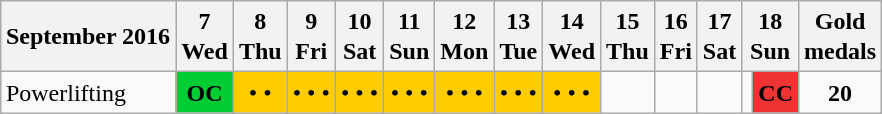<table class="wikitable" style="margin:0.5em auto; font-size:100%; line-height:1.25em;">
<tr>
<th>September 2016</th>
<th>7<br>Wed</th>
<th>8<br>Thu</th>
<th>9<br>Fri</th>
<th>10<br>Sat</th>
<th>11<br>Sun</th>
<th>12<br>Mon</th>
<th>13<br>Tue</th>
<th>14<br>Wed</th>
<th>15<br>Thu</th>
<th>16<br>Fri</th>
<th>17<br>Sat</th>
<th colspan="2">18<br>Sun</th>
<th>Gold<br>medals</th>
</tr>
<tr style="text-align:center;">
<td align="left"> Powerlifting</td>
<td style="background:#0c3;"><strong>OC</strong></td>
<td style="background:#fc0;">• •</td>
<td style="background:#fc0;">• • •</td>
<td style="background:#fc0;">• • •</td>
<td style="background:#fc0;">• • •</td>
<td style="background:#fc0;">• • •</td>
<td style="background:#fc0;">• • •</td>
<td style="background:#fc0;">• • •</td>
<td></td>
<td></td>
<td></td>
<td></td>
<td style="background:#e33;"><strong> CC</strong></td>
<td><strong>20</strong></td>
</tr>
</table>
